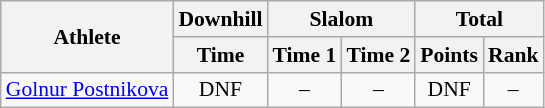<table class="wikitable" style="font-size:90%">
<tr>
<th rowspan="2">Athlete</th>
<th>Downhill</th>
<th colspan="2">Slalom</th>
<th colspan="2">Total</th>
</tr>
<tr>
<th>Time</th>
<th>Time 1</th>
<th>Time 2</th>
<th>Points</th>
<th>Rank</th>
</tr>
<tr>
<td><a href='#'>Golnur Postnikova</a></td>
<td align="center">DNF</td>
<td align="center">–</td>
<td align="center">–</td>
<td align="center">DNF</td>
<td align="center">–</td>
</tr>
</table>
